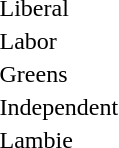<table style="margin-top:1em">
<tr>
<td width=20 > </td>
<td>Liberal</td>
</tr>
<tr>
<td> </td>
<td>Labor</td>
</tr>
<tr>
<td> </td>
<td>Greens</td>
</tr>
<tr>
<td> </td>
<td>Independent</td>
</tr>
<tr>
<td> </td>
<td>Lambie</td>
</tr>
</table>
